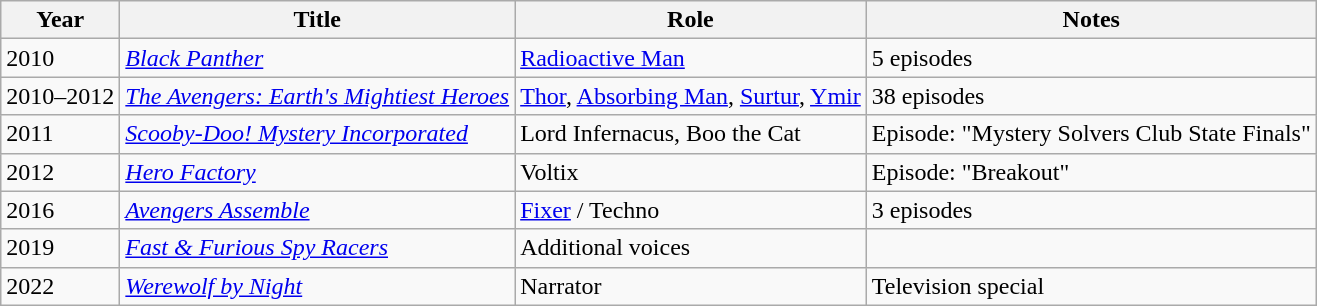<table class="wikitable sortable">
<tr>
<th>Year</th>
<th>Title</th>
<th>Role</th>
<th class="unsortable">Notes</th>
</tr>
<tr>
<td>2010</td>
<td><em><a href='#'>Black Panther</a></em></td>
<td><a href='#'>Radioactive Man</a></td>
<td>5 episodes</td>
</tr>
<tr>
<td>2010–2012</td>
<td><em><a href='#'>The Avengers: Earth's Mightiest Heroes</a></em></td>
<td><a href='#'>Thor</a>, <a href='#'>Absorbing Man</a>, <a href='#'>Surtur</a>, <a href='#'>Ymir</a></td>
<td>38 episodes</td>
</tr>
<tr>
<td>2011</td>
<td><em><a href='#'>Scooby-Doo! Mystery Incorporated</a></em></td>
<td>Lord Infernacus, Boo the Cat</td>
<td>Episode: "Mystery Solvers Club State Finals"</td>
</tr>
<tr>
<td>2012</td>
<td><em><a href='#'>Hero Factory</a></em></td>
<td>Voltix</td>
<td>Episode: "Breakout"</td>
</tr>
<tr>
<td>2016</td>
<td><em><a href='#'>Avengers Assemble</a></em></td>
<td><a href='#'>Fixer</a> / Techno</td>
<td>3 episodes</td>
</tr>
<tr>
<td>2019</td>
<td><em><a href='#'>Fast & Furious Spy Racers</a></em></td>
<td>Additional voices</td>
<td></td>
</tr>
<tr>
<td>2022</td>
<td><em><a href='#'>Werewolf by Night</a></em></td>
<td>Narrator</td>
<td>Television special</td>
</tr>
</table>
